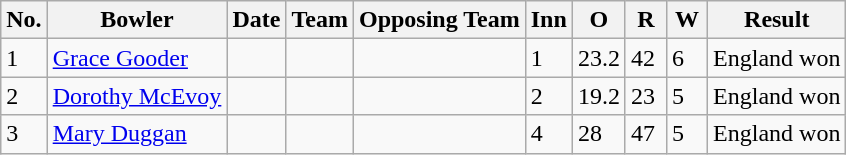<table class="wikitable sortable">
<tr>
<th>No.</th>
<th>Bowler</th>
<th>Date</th>
<th>Team</th>
<th>Opposing Team</th>
<th scope="col" style="width:20px;">Inn</th>
<th scope="col" style="width:20px;">O</th>
<th scope="col" style="width:20px;">R</th>
<th scope="col" style="width:20px;">W</th>
<th>Result</th>
</tr>
<tr>
<td>1</td>
<td><a href='#'>Grace Gooder</a></td>
<td></td>
<td></td>
<td></td>
<td>1</td>
<td>23.2</td>
<td>42</td>
<td>6</td>
<td>England won</td>
</tr>
<tr>
<td>2</td>
<td><a href='#'>Dorothy McEvoy</a></td>
<td></td>
<td></td>
<td></td>
<td>2</td>
<td>19.2</td>
<td>23</td>
<td>5</td>
<td>England won</td>
</tr>
<tr>
<td>3</td>
<td><a href='#'>Mary Duggan</a></td>
<td></td>
<td></td>
<td></td>
<td>4</td>
<td>28</td>
<td>47</td>
<td>5</td>
<td>England won</td>
</tr>
</table>
